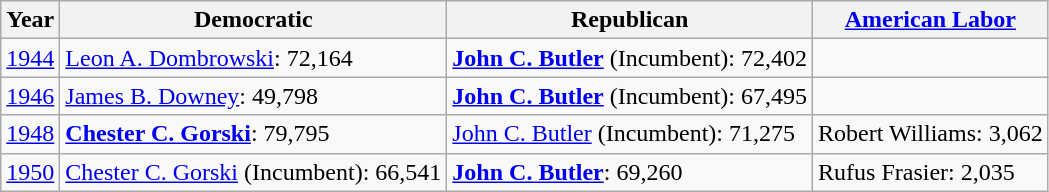<table class=wikitable>
<tr>
<th>Year</th>
<th>Democratic</th>
<th>Republican</th>
<th><a href='#'>American Labor</a></th>
</tr>
<tr>
<td><a href='#'>1944</a></td>
<td><a href='#'>Leon A. Dombrowski</a>: 72,164</td>
<td> <strong><a href='#'>John C. Butler</a></strong> (Incumbent): 72,402</td>
<td> </td>
</tr>
<tr>
<td><a href='#'>1946</a></td>
<td><a href='#'>James B. Downey</a>: 49,798</td>
<td> <strong><a href='#'>John C. Butler</a></strong> (Incumbent): 67,495</td>
<td> </td>
</tr>
<tr>
<td><a href='#'>1948</a></td>
<td> <strong><a href='#'>Chester C. Gorski</a></strong>: 79,795</td>
<td><a href='#'>John C. Butler</a> (Incumbent): 71,275</td>
<td>Robert Williams: 3,062</td>
</tr>
<tr>
<td><a href='#'>1950</a></td>
<td><a href='#'>Chester C. Gorski</a> (Incumbent): 66,541</td>
<td> <strong><a href='#'>John C. Butler</a></strong>: 69,260</td>
<td>Rufus Frasier: 2,035</td>
</tr>
</table>
